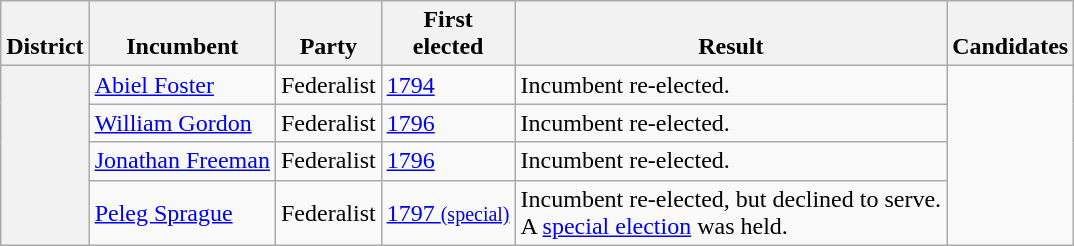<table class=wikitable>
<tr valign=bottom>
<th>District</th>
<th>Incumbent</th>
<th>Party</th>
<th>First<br>elected</th>
<th>Result</th>
<th>Candidates</th>
</tr>
<tr>
<th rowspan=4><br></th>
<td><a href='#'>Abiel Foster</a></td>
<td>Federalist</td>
<td><a href='#'>1794</a></td>
<td>Incumbent re-elected.</td>
<td nowrap rowspan=4></td>
</tr>
<tr>
<td><a href='#'>William Gordon</a></td>
<td>Federalist</td>
<td><a href='#'>1796</a></td>
<td>Incumbent re-elected.</td>
</tr>
<tr>
<td><a href='#'>Jonathan Freeman</a></td>
<td>Federalist</td>
<td><a href='#'>1796</a></td>
<td>Incumbent re-elected.</td>
</tr>
<tr>
<td><a href='#'>Peleg Sprague</a></td>
<td>Federalist</td>
<td><a href='#'>1797 <small>(special)</small></a></td>
<td>Incumbent re-elected, but declined to serve.<br>A <a href='#'>special election</a> was held.</td>
</tr>
</table>
